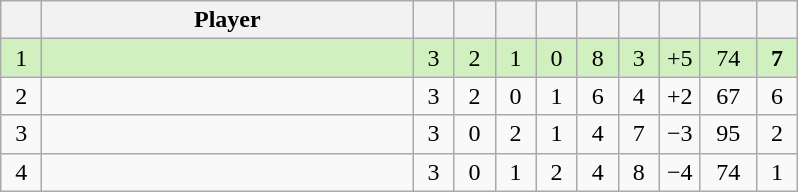<table class="wikitable" style="text-align:center; margin: 1em auto 1em auto, align:left">
<tr>
<th width=20></th>
<th width=240>Player</th>
<th width=20></th>
<th width=20></th>
<th width=20></th>
<th width=20></th>
<th width=20></th>
<th width=20></th>
<th width=20></th>
<th width=30></th>
<th width=20></th>
</tr>
<tr style="background:#D0F0C0;">
<td>1</td>
<td align=left></td>
<td>3</td>
<td>2</td>
<td>1</td>
<td>0</td>
<td>8</td>
<td>3</td>
<td>+5</td>
<td>74</td>
<td><strong>7</strong></td>
</tr>
<tr style=>
<td>2</td>
<td align=left></td>
<td>3</td>
<td>2</td>
<td>0</td>
<td>1</td>
<td>6</td>
<td>4</td>
<td>+2</td>
<td>67</td>
<td>6</td>
</tr>
<tr style=>
<td>3</td>
<td align=left></td>
<td>3</td>
<td>0</td>
<td>2</td>
<td>1</td>
<td>4</td>
<td>7</td>
<td>−3</td>
<td>95</td>
<td>2</td>
</tr>
<tr style=>
<td>4</td>
<td align=left></td>
<td>3</td>
<td>0</td>
<td>1</td>
<td>2</td>
<td>4</td>
<td>8</td>
<td>−4</td>
<td>74</td>
<td>1</td>
</tr>
</table>
